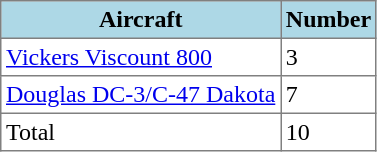<table class="toccolours" border="1" cellpadding="3" style="border-collapse:collapse">
<tr bgcolor=lightblue>
<th>Aircraft</th>
<th>Number</th>
</tr>
<tr>
<td><a href='#'>Vickers Viscount 800</a></td>
<td>3</td>
</tr>
<tr>
<td><a href='#'>Douglas DC-3/C-47 Dakota</a></td>
<td>7</td>
</tr>
<tr>
<td>Total</td>
<td>10</td>
</tr>
</table>
